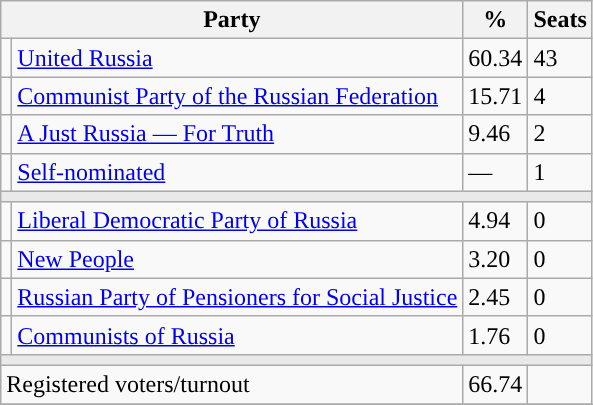<table class="wikitable">
<tr>
<th colspan=2>Party</th>
<th>%</th>
<th>Seats</th>
</tr>
<tr>
<td style="background:"></td>
<td><a href='#'>United Russia</a></td>
<td>60.34</td>
<td>43</td>
</tr>
<tr>
<td style="background:"></td>
<td><a href='#'>Communist Party of the Russian Federation</a></td>
<td>15.71</td>
<td>4</td>
</tr>
<tr>
<td style="background:"></td>
<td><a href='#'>A Just Russia — For Truth</a></td>
<td>9.46</td>
<td>2</td>
</tr>
<tr>
<td style="background:"></td>
<td><a href='#'>Self-nominated</a></td>
<td>—</td>
<td>1</td>
</tr>
<tr>
<td colspan=4 style="background:#E9E9E9;"></td>
</tr>
<tr>
<td style="background:"></td>
<td><a href='#'>Liberal Democratic Party of Russia</a></td>
<td>4.94</td>
<td>0</td>
</tr>
<tr>
<td style="background:"></td>
<td><a href='#'>New People</a></td>
<td>3.20</td>
<td>0</td>
</tr>
<tr>
<td style="background:"></td>
<td><a href='#'>Russian Party of Pensioners for Social Justice</a></td>
<td>2.45</td>
<td>0</td>
</tr>
<tr>
<td style="background:"></td>
<td><a href='#'>Communists of Russia</a></td>
<td>1.76</td>
<td>0</td>
</tr>
<tr>
<td colspan=4 style="background:#E9E9E9;"></td>
</tr>
<tr>
<td align=left colspan=2>Registered voters/turnout</td>
<td>66.74</td>
<td></td>
</tr>
<tr>
</tr>
</table>
